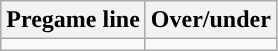<table class="wikitable">
<tr align="center">
<th>Pregame line</th>
<th>Over/under</th>
</tr>
<tr align="center">
<td></td>
<td></td>
</tr>
</table>
